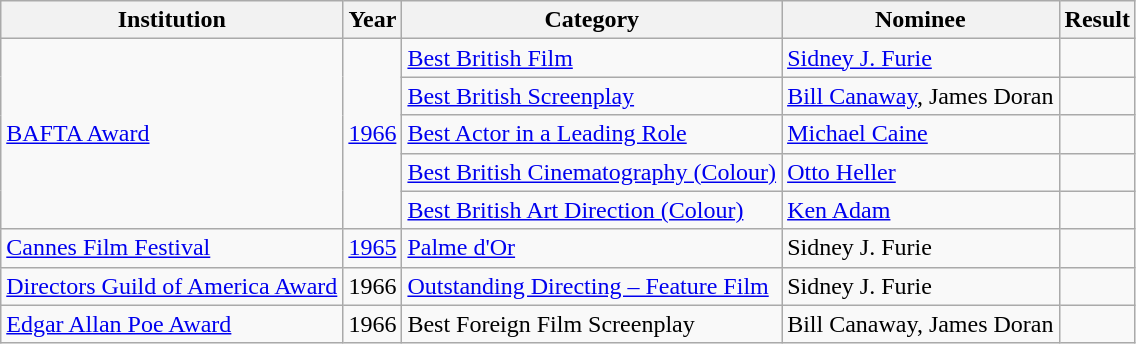<table class="wikitable sortable">
<tr>
<th>Institution</th>
<th>Year</th>
<th>Category</th>
<th>Nominee</th>
<th>Result</th>
</tr>
<tr>
<td rowspan="5"><a href='#'>BAFTA Award</a></td>
<td rowspan="5"><a href='#'>1966</a></td>
<td><a href='#'>Best British Film</a></td>
<td><a href='#'>Sidney J. Furie</a></td>
<td></td>
</tr>
<tr>
<td><a href='#'>Best British Screenplay</a></td>
<td><a href='#'>Bill Canaway</a>, James Doran</td>
<td></td>
</tr>
<tr>
<td><a href='#'>Best Actor in a Leading Role</a></td>
<td><a href='#'>Michael Caine</a></td>
<td></td>
</tr>
<tr>
<td><a href='#'>Best British Cinematography (Colour)</a></td>
<td><a href='#'>Otto Heller</a></td>
<td></td>
</tr>
<tr>
<td><a href='#'>Best British Art Direction (Colour)</a></td>
<td><a href='#'>Ken Adam</a></td>
<td></td>
</tr>
<tr>
<td><a href='#'>Cannes Film Festival</a></td>
<td><a href='#'>1965</a></td>
<td><a href='#'>Palme d'Or</a></td>
<td>Sidney J. Furie</td>
<td></td>
</tr>
<tr>
<td><a href='#'>Directors Guild of America Award</a></td>
<td>1966</td>
<td><a href='#'>Outstanding Directing – Feature Film</a></td>
<td>Sidney J. Furie</td>
<td></td>
</tr>
<tr>
<td><a href='#'>Edgar Allan Poe Award</a></td>
<td>1966</td>
<td>Best Foreign Film Screenplay</td>
<td>Bill Canaway, James Doran</td>
<td></td>
</tr>
</table>
